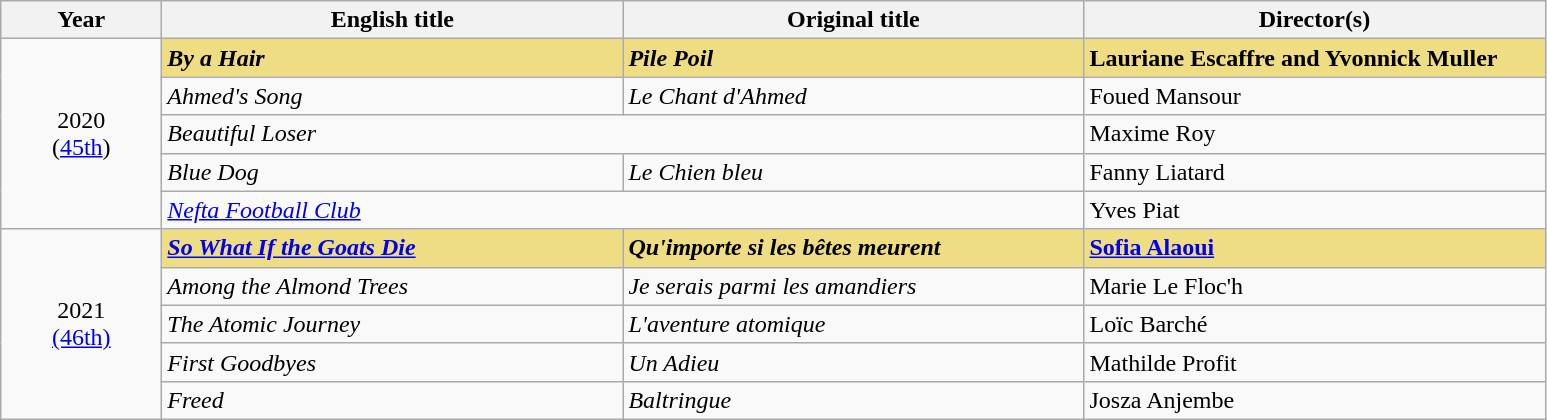<table class="wikitable">
<tr>
<th width="100"><strong>Year</strong></th>
<th width="300"><strong>English title</strong></th>
<th width="300"><strong>Original title</strong></th>
<th width="300"><strong>Director(s)</strong></th>
</tr>
<tr>
<td rowspan="5" style="text-align:center;">2020<br>(<a href='#'>45th</a>)</td>
<td style="background:#eedd82;"><strong><em>By a Hair</em></strong></td>
<td style="background:#eedd82;"><strong><em>Pile Poil</em></strong></td>
<td style="background:#eedd82;"><strong>Lauriane Escaffre and Yvonnick Muller</strong></td>
</tr>
<tr>
<td><em>Ahmed's Song</em></td>
<td><em>Le Chant d'Ahmed</em></td>
<td>Foued Mansour</td>
</tr>
<tr>
<td colspan="2"><em>Beautiful Loser</em></td>
<td>Maxime Roy</td>
</tr>
<tr>
<td><em>Blue Dog</em></td>
<td><em>Le Chien bleu</em></td>
<td>Fanny Liatard</td>
</tr>
<tr>
<td colspan="2"><em><a href='#'>Nefta Football Club</a></em></td>
<td>Yves Piat</td>
</tr>
<tr>
<td rowspan="5" style="text-align:center;">2021<br><a href='#'>(46th)</a><br></td>
<td style="background:#eedd82"><strong><em><a href='#'>So What If the Goats Die</a></em></strong></td>
<td style="background:#eedd82;"><strong><em>Qu'importe si les bêtes meurent</em></strong></td>
<td style="background:#eedd82;"><strong><a href='#'>Sofia Alaoui</a></strong></td>
</tr>
<tr>
<td><em>Among the Almond Trees</em></td>
<td><em>Je serais parmi les amandiers</em></td>
<td>Marie Le Floc'h</td>
</tr>
<tr>
<td><em>The Atomic Journey</em></td>
<td><em>L'aventure atomique</em></td>
<td>Loïc Barché</td>
</tr>
<tr>
<td><em>First Goodbyes</em></td>
<td><em>Un Adieu</em></td>
<td>Mathilde Profit</td>
</tr>
<tr>
<td><em>Freed</em></td>
<td><em>Baltringue</em></td>
<td>Josza Anjembe</td>
</tr>
</table>
